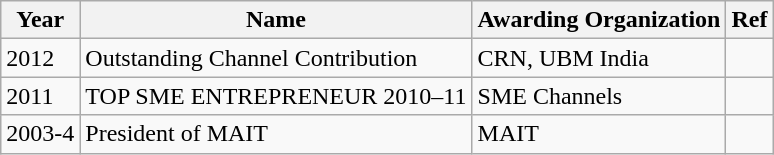<table class="wikitable">
<tr>
<th>Year</th>
<th>Name</th>
<th>Awarding Organization</th>
<th>Ref</th>
</tr>
<tr>
<td>2012</td>
<td>Outstanding Channel Contribution</td>
<td>CRN, UBM India</td>
<td></td>
</tr>
<tr>
<td>2011</td>
<td>TOP SME ENTREPRENEUR 2010–11</td>
<td>SME Channels</td>
<td></td>
</tr>
<tr>
<td>2003-4</td>
<td>President of MAIT</td>
<td>MAIT</td>
<td></td>
</tr>
</table>
